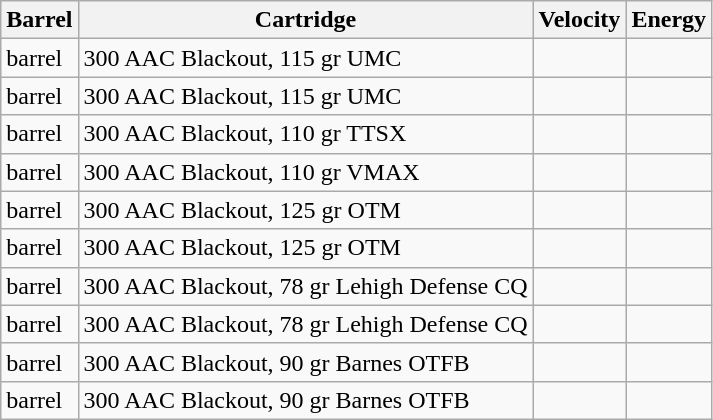<table class="wikitable sortable">
<tr>
<th>Barrel</th>
<th>Cartridge</th>
<th>Velocity</th>
<th>Energy</th>
</tr>
<tr>
<td> barrel</td>
<td>300 AAC Blackout, 115 gr UMC</td>
<td></td>
<td></td>
</tr>
<tr>
<td> barrel</td>
<td>300 AAC Blackout, 115 gr UMC</td>
<td></td>
<td></td>
</tr>
<tr>
<td> barrel</td>
<td>300 AAC Blackout, 110 gr TTSX</td>
<td></td>
<td></td>
</tr>
<tr>
<td> barrel</td>
<td>300 AAC Blackout, 110 gr VMAX</td>
<td></td>
<td></td>
</tr>
<tr>
<td> barrel</td>
<td>300 AAC Blackout, 125 gr OTM</td>
<td></td>
<td></td>
</tr>
<tr>
<td> barrel</td>
<td>300 AAC Blackout, 125 gr OTM</td>
<td></td>
<td></td>
</tr>
<tr>
<td> barrel</td>
<td>300 AAC Blackout, 78 gr Lehigh Defense CQ</td>
<td></td>
<td></td>
</tr>
<tr>
<td> barrel</td>
<td>300 AAC Blackout, 78 gr Lehigh Defense CQ</td>
<td></td>
<td></td>
</tr>
<tr>
<td> barrel</td>
<td>300 AAC Blackout, 90 gr Barnes OTFB</td>
<td></td>
<td></td>
</tr>
<tr>
<td> barrel</td>
<td>300 AAC Blackout, 90 gr Barnes OTFB</td>
<td></td>
<td></td>
</tr>
</table>
